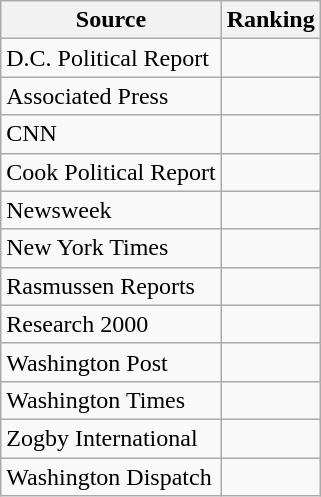<table class="wikitable">
<tr>
<th>Source</th>
<th>Ranking</th>
</tr>
<tr>
<td>D.C. Political Report</td>
<td></td>
</tr>
<tr>
<td>Associated Press</td>
<td></td>
</tr>
<tr>
<td>CNN</td>
<td></td>
</tr>
<tr>
<td>Cook Political Report</td>
<td></td>
</tr>
<tr>
<td>Newsweek</td>
<td></td>
</tr>
<tr>
<td>New York Times</td>
<td></td>
</tr>
<tr>
<td>Rasmussen Reports</td>
<td></td>
</tr>
<tr>
<td>Research 2000</td>
<td></td>
</tr>
<tr>
<td>Washington Post</td>
<td></td>
</tr>
<tr>
<td>Washington Times</td>
<td></td>
</tr>
<tr>
<td>Zogby International</td>
<td></td>
</tr>
<tr>
<td>Washington Dispatch</td>
<td></td>
</tr>
</table>
